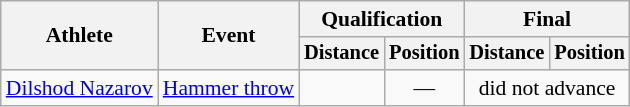<table class=wikitable style="font-size:90%">
<tr>
<th rowspan="2">Athlete</th>
<th rowspan="2">Event</th>
<th colspan="2">Qualification</th>
<th colspan="2">Final</th>
</tr>
<tr style="font-size:95%">
<th>Distance</th>
<th>Position</th>
<th>Distance</th>
<th>Position</th>
</tr>
<tr align=center>
<td align=left><a href='#'>Dilshod Nazarov</a></td>
<td align=left><a href='#'>Hammer throw</a></td>
<td></td>
<td>—</td>
<td colspan=2>did not advance</td>
</tr>
</table>
